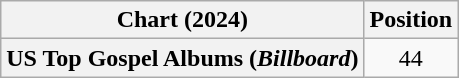<table class="wikitable plainrowheaders">
<tr>
<th scope="col">Chart (2024)</th>
<th scope="col">Position</th>
</tr>
<tr>
<th scope="row">US Top Gospel Albums (<em>Billboard</em>)</th>
<td style="text-align:center;">44</td>
</tr>
</table>
